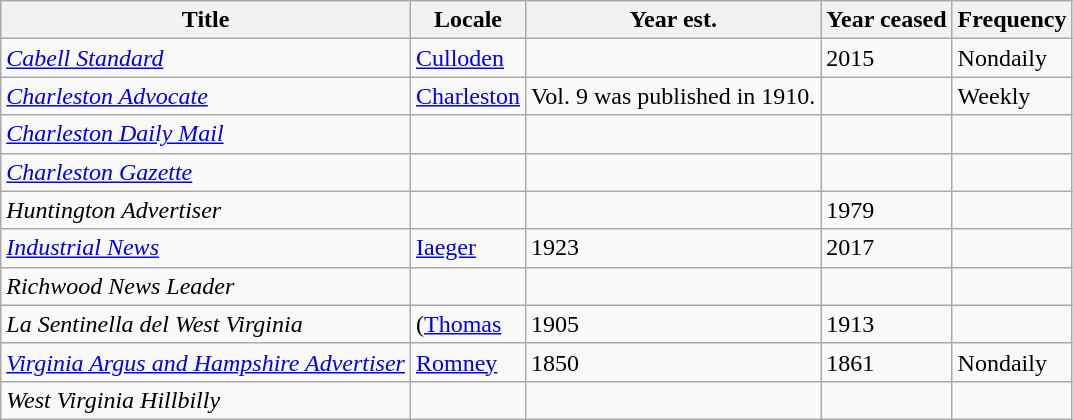<table class="wikitable sortable">
<tr>
<th>Title</th>
<th>Locale</th>
<th>Year est.</th>
<th>Year ceased</th>
<th>Frequency</th>
</tr>
<tr>
<td><em><a href='#'>Cabell Standard</a></em></td>
<td><a href='#'>Culloden</a></td>
<td></td>
<td>2015</td>
<td>Nondaily</td>
</tr>
<tr>
<td><em><a href='#'>Charleston Advocate</a></em></td>
<td><a href='#'>Charleston</a></td>
<td>Vol. 9 was published in 1910.</td>
<td></td>
<td>Weekly</td>
</tr>
<tr>
<td><em><a href='#'>Charleston Daily Mail</a></em></td>
<td></td>
<td></td>
<td></td>
<td></td>
</tr>
<tr>
<td><em><a href='#'>Charleston Gazette</a></em></td>
<td></td>
<td></td>
<td></td>
<td></td>
</tr>
<tr>
<td><em>Huntington Advertiser</em></td>
<td></td>
<td></td>
<td>1979</td>
<td></td>
</tr>
<tr>
<td><em><a href='#'>Industrial News</a></em></td>
<td><a href='#'>Iaeger</a></td>
<td>1923</td>
<td>2017</td>
<td></td>
</tr>
<tr>
<td><em>Richwood News Leader</em></td>
<td></td>
<td></td>
<td></td>
<td></td>
</tr>
<tr>
<td><em>La Sentinella del West Virginia</em></td>
<td>(<a href='#'>Thomas</a></td>
<td>1905</td>
<td>1913</td>
<td></td>
</tr>
<tr>
<td><em><a href='#'>Virginia Argus and Hampshire Advertiser</a></em></td>
<td><a href='#'>Romney</a></td>
<td>1850</td>
<td>1861</td>
<td>Nondaily</td>
</tr>
<tr>
<td><em>West Virginia Hillbilly</em></td>
<td></td>
<td></td>
<td></td>
<td></td>
</tr>
</table>
